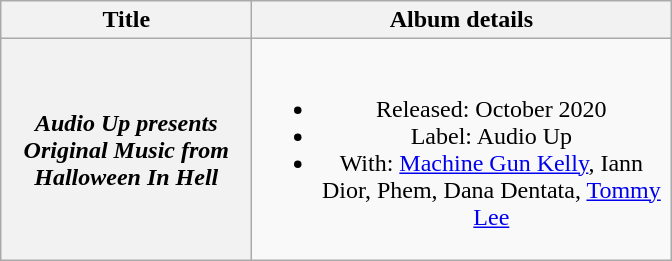<table class="wikitable plainrowheaders" style="text-align:center;">
<tr>
<th scope="col" style="width:10em;">Title</th>
<th scope="col" style="width:17em;">Album details</th>
</tr>
<tr>
<th scope="row"><em>Audio Up presents Original Music from Halloween In Hell</em></th>
<td><br><ul><li>Released: October 2020</li><li>Label: Audio Up</li><li>With: <a href='#'>Machine Gun Kelly</a>, Iann Dior, Phem, Dana Dentata, <a href='#'>Tommy Lee</a></li></ul></td>
</tr>
</table>
